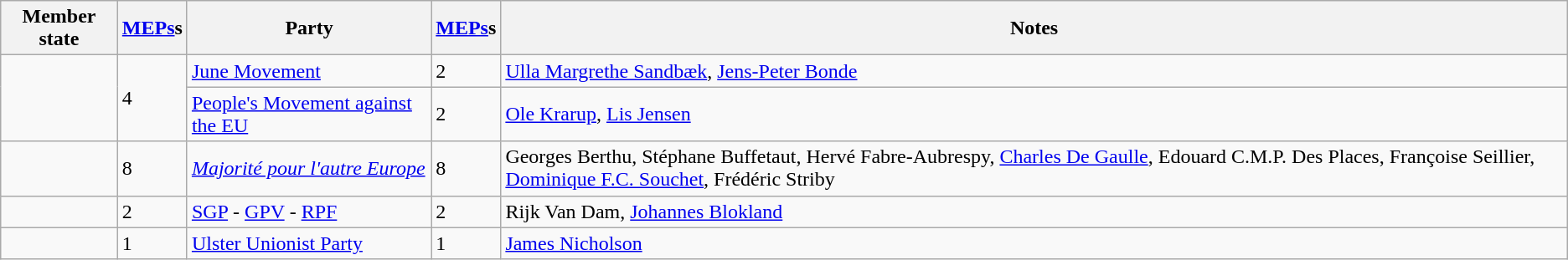<table class="wikitable">
<tr>
<th>Member state</th>
<th><a href='#'>MEPs</a>s</th>
<th>Party</th>
<th><a href='#'>MEPs</a>s</th>
<th>Notes</th>
</tr>
<tr>
<td rowspan="2"></td>
<td rowspan="2">4</td>
<td><a href='#'>June Movement</a></td>
<td>2</td>
<td><a href='#'>Ulla Margrethe Sandbæk</a>, <a href='#'>Jens-Peter Bonde</a></td>
</tr>
<tr>
<td><a href='#'>People's Movement against the EU</a></td>
<td>2</td>
<td><a href='#'>Ole Krarup</a>, <a href='#'>Lis Jensen</a></td>
</tr>
<tr>
<td></td>
<td>8</td>
<td><em><a href='#'>Majorité pour l'autre Europe</a></em></td>
<td>8</td>
<td>Georges Berthu, Stéphane Buffetaut, Hervé Fabre-Aubrespy, <a href='#'>Charles De Gaulle</a>, Edouard C.M.P. Des Places, Françoise Seillier, <a href='#'>Dominique F.C. Souchet</a>, Frédéric Striby</td>
</tr>
<tr>
<td></td>
<td>2</td>
<td><a href='#'>SGP</a> - <a href='#'>GPV</a> - <a href='#'>RPF</a></td>
<td>2</td>
<td>Rijk Van Dam, <a href='#'>Johannes Blokland</a></td>
</tr>
<tr>
<td></td>
<td>1</td>
<td><a href='#'>Ulster Unionist Party</a></td>
<td>1</td>
<td><a href='#'>James Nicholson</a></td>
</tr>
</table>
